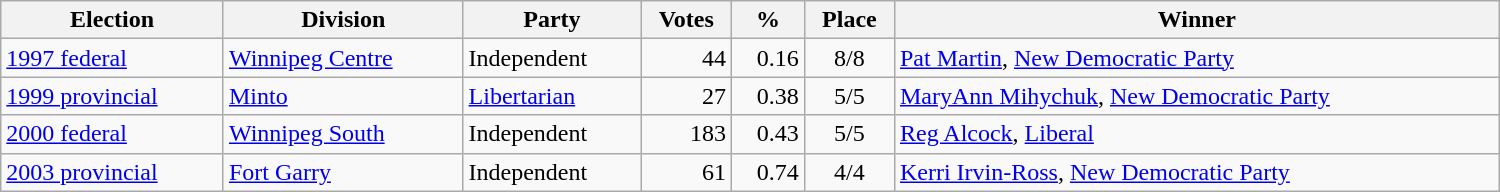<table class="wikitable" width="1000">
<tr>
<th align="left">Election</th>
<th align="left">Division</th>
<th align="left">Party</th>
<th align="right">Votes</th>
<th align="right">%</th>
<th align="center">Place</th>
<th align="center">Winner</th>
</tr>
<tr>
<td align="left"><a href='#'>1997 federal</a></td>
<td align="left"><a href='#'>Winnipeg Centre</a></td>
<td align="left">Independent</td>
<td align="right">44</td>
<td align="right">0.16</td>
<td align="center">8/8</td>
<td align="left"><a href='#'>Pat Martin</a>, <a href='#'>New Democratic Party</a></td>
</tr>
<tr>
<td align="left"><a href='#'>1999 provincial</a></td>
<td align="left"><a href='#'>Minto</a></td>
<td align="left"><a href='#'>Libertarian</a></td>
<td align="right">27</td>
<td align="right">0.38</td>
<td align="center">5/5</td>
<td align="left"><a href='#'>MaryAnn Mihychuk</a>, <a href='#'>New Democratic Party</a></td>
</tr>
<tr>
<td align="left"><a href='#'>2000 federal</a></td>
<td align="left"><a href='#'>Winnipeg South</a></td>
<td align="left">Independent</td>
<td align="right">183</td>
<td align="right">0.43</td>
<td align="center">5/5</td>
<td align="left"><a href='#'>Reg Alcock</a>, <a href='#'>Liberal</a></td>
</tr>
<tr>
<td align="left"><a href='#'>2003 provincial</a></td>
<td align="left"><a href='#'>Fort Garry</a></td>
<td align="left">Independent</td>
<td align="right">61</td>
<td align="right">0.74</td>
<td align="center">4/4</td>
<td align="left"><a href='#'>Kerri Irvin-Ross</a>, <a href='#'>New Democratic Party</a></td>
</tr>
</table>
